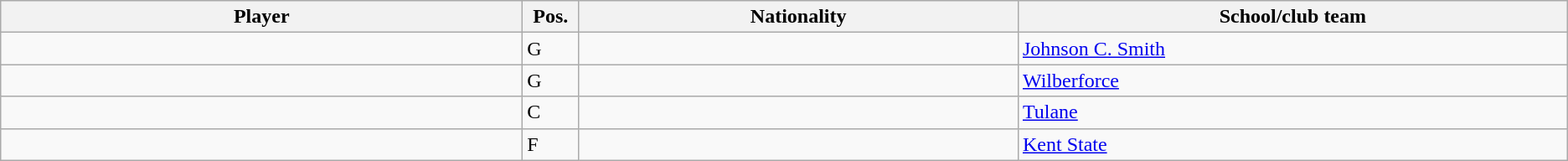<table class="wikitable sortable sortable">
<tr>
<th style="width:19%;">Player</th>
<th style="width:1%;">Pos.</th>
<th style="width:16%;">Nationality</th>
<th style="width:20%;">School/club team</th>
</tr>
<tr>
<td></td>
<td>G</td>
<td></td>
<td><a href='#'>Johnson C. Smith</a></td>
</tr>
<tr>
<td></td>
<td>G</td>
<td></td>
<td><a href='#'>Wilberforce</a></td>
</tr>
<tr>
<td></td>
<td>C</td>
<td></td>
<td><a href='#'>Tulane</a></td>
</tr>
<tr>
<td></td>
<td>F</td>
<td></td>
<td><a href='#'>Kent State</a></td>
</tr>
</table>
